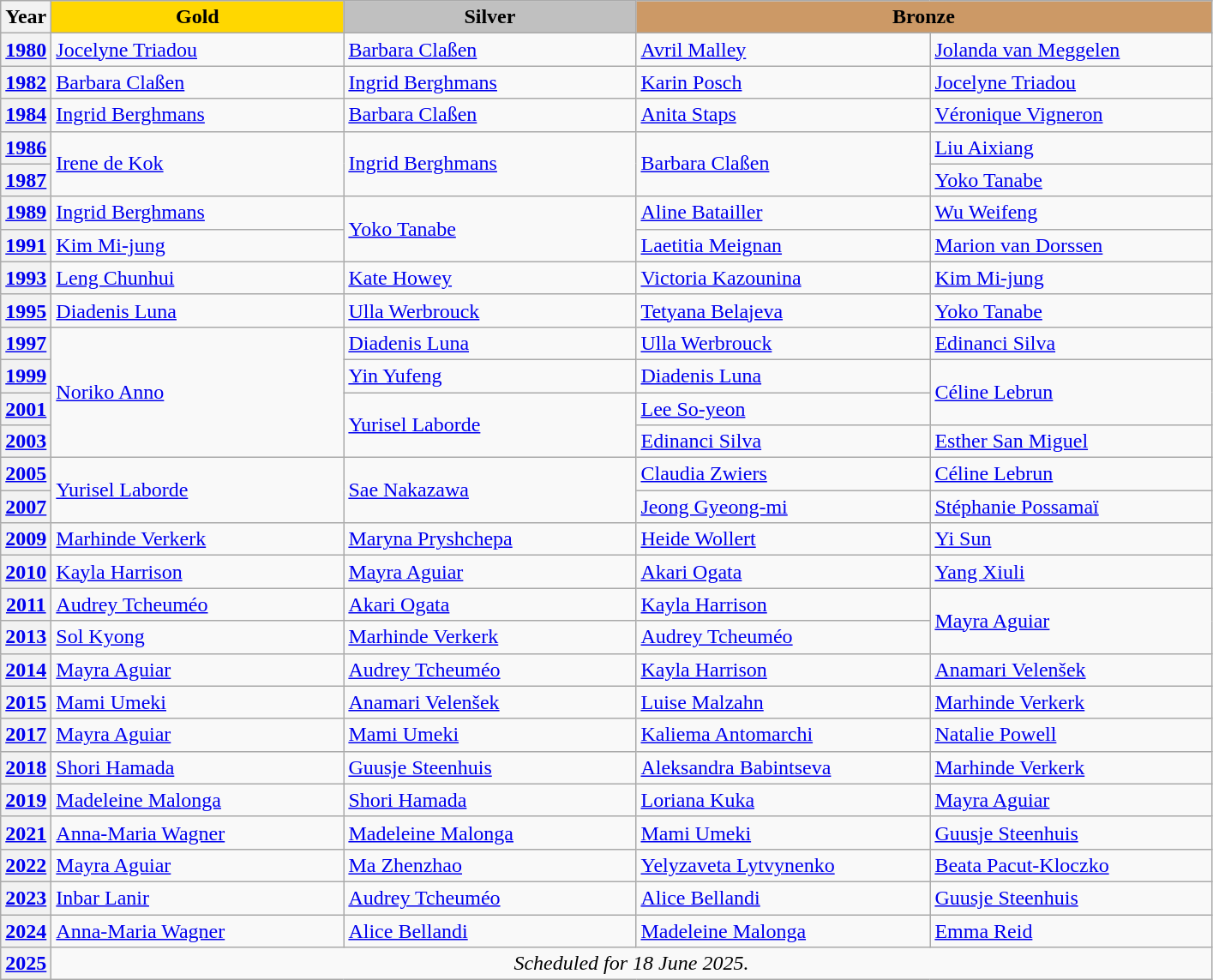<table class=wikitable>
<tr align=center>
<th>Year</th>
<td bgcolor=gold width=220><strong>Gold</strong></td>
<td bgcolor=silver width=220><strong>Silver</strong></td>
<td bgcolor=cc9966 colspan=2 width=440><strong>Bronze</strong></td>
</tr>
<tr>
<th> <a href='#'>1980</a></th>
<td> <a href='#'>Jocelyne Triadou</a></td>
<td> <a href='#'>Barbara Claßen</a></td>
<td> <a href='#'>Avril Malley</a></td>
<td> <a href='#'>Jolanda van Meggelen</a></td>
</tr>
<tr>
<th> <a href='#'>1982</a></th>
<td> <a href='#'>Barbara Claßen</a></td>
<td> <a href='#'>Ingrid Berghmans</a></td>
<td> <a href='#'>Karin Posch</a></td>
<td> <a href='#'>Jocelyne Triadou</a></td>
</tr>
<tr>
<th> <a href='#'>1984</a></th>
<td> <a href='#'>Ingrid Berghmans</a></td>
<td> <a href='#'>Barbara Claßen</a></td>
<td> <a href='#'>Anita Staps</a></td>
<td> <a href='#'>Véronique Vigneron</a></td>
</tr>
<tr>
<th> <a href='#'>1986</a></th>
<td rowspan=2> <a href='#'>Irene de Kok</a></td>
<td rowspan=2> <a href='#'>Ingrid Berghmans</a></td>
<td rowspan=2> <a href='#'>Barbara Claßen</a></td>
<td> <a href='#'>Liu Aixiang</a></td>
</tr>
<tr>
<th> <a href='#'>1987</a></th>
<td> <a href='#'>Yoko Tanabe</a></td>
</tr>
<tr>
<th> <a href='#'>1989</a></th>
<td> <a href='#'>Ingrid Berghmans</a></td>
<td rowspan=2> <a href='#'>Yoko Tanabe</a></td>
<td> <a href='#'>Aline Batailler</a></td>
<td> <a href='#'>Wu Weifeng</a></td>
</tr>
<tr>
<th> <a href='#'>1991</a></th>
<td> <a href='#'>Kim Mi-jung</a></td>
<td> <a href='#'>Laetitia Meignan</a></td>
<td> <a href='#'>Marion van Dorssen</a></td>
</tr>
<tr>
<th> <a href='#'>1993</a></th>
<td> <a href='#'>Leng Chunhui</a></td>
<td> <a href='#'>Kate Howey</a></td>
<td> <a href='#'>Victoria Kazounina</a></td>
<td> <a href='#'>Kim Mi-jung</a></td>
</tr>
<tr>
<th> <a href='#'>1995</a></th>
<td> <a href='#'>Diadenis Luna</a></td>
<td> <a href='#'>Ulla Werbrouck</a></td>
<td> <a href='#'>Tetyana Belajeva</a></td>
<td> <a href='#'>Yoko Tanabe</a></td>
</tr>
<tr>
<th> <a href='#'>1997</a></th>
<td rowspan=4> <a href='#'>Noriko Anno</a></td>
<td> <a href='#'>Diadenis Luna</a></td>
<td> <a href='#'>Ulla Werbrouck</a></td>
<td> <a href='#'>Edinanci Silva</a></td>
</tr>
<tr>
<th> <a href='#'>1999</a></th>
<td> <a href='#'>Yin Yufeng</a></td>
<td> <a href='#'>Diadenis Luna</a></td>
<td rowspan=2> <a href='#'>Céline Lebrun</a></td>
</tr>
<tr>
<th> <a href='#'>2001</a></th>
<td rowspan=2> <a href='#'>Yurisel Laborde</a></td>
<td> <a href='#'>Lee So-yeon</a></td>
</tr>
<tr>
<th> <a href='#'>2003</a></th>
<td> <a href='#'>Edinanci Silva</a></td>
<td> <a href='#'>Esther San Miguel</a></td>
</tr>
<tr>
<th> <a href='#'>2005</a></th>
<td rowspan=2> <a href='#'>Yurisel Laborde</a></td>
<td rowspan=2> <a href='#'>Sae Nakazawa</a></td>
<td> <a href='#'>Claudia Zwiers</a></td>
<td> <a href='#'>Céline Lebrun</a></td>
</tr>
<tr>
<th> <a href='#'>2007</a></th>
<td> <a href='#'>Jeong Gyeong-mi</a></td>
<td> <a href='#'>Stéphanie Possamaï</a></td>
</tr>
<tr>
<th> <a href='#'>2009</a></th>
<td> <a href='#'>Marhinde Verkerk</a></td>
<td> <a href='#'>Maryna Pryshchepa</a></td>
<td> <a href='#'>Heide Wollert</a></td>
<td> <a href='#'>Yi Sun</a></td>
</tr>
<tr>
<th> <a href='#'>2010</a></th>
<td> <a href='#'>Kayla Harrison</a></td>
<td> <a href='#'>Mayra Aguiar</a></td>
<td> <a href='#'>Akari Ogata</a></td>
<td> <a href='#'>Yang Xiuli</a></td>
</tr>
<tr>
<th> <a href='#'>2011</a></th>
<td> <a href='#'>Audrey Tcheuméo</a></td>
<td> <a href='#'>Akari Ogata</a></td>
<td> <a href='#'>Kayla Harrison</a></td>
<td rowspan=2> <a href='#'>Mayra Aguiar</a></td>
</tr>
<tr>
<th> <a href='#'>2013</a></th>
<td> <a href='#'>Sol Kyong</a></td>
<td> <a href='#'>Marhinde Verkerk</a></td>
<td> <a href='#'>Audrey Tcheuméo</a></td>
</tr>
<tr>
<th> <a href='#'>2014</a></th>
<td> <a href='#'>Mayra Aguiar</a></td>
<td> <a href='#'>Audrey Tcheuméo</a></td>
<td> <a href='#'>Kayla Harrison</a></td>
<td> <a href='#'>Anamari Velenšek</a></td>
</tr>
<tr>
<th> <a href='#'>2015</a></th>
<td> <a href='#'>Mami Umeki</a></td>
<td> <a href='#'>Anamari Velenšek</a></td>
<td> <a href='#'>Luise Malzahn</a></td>
<td> <a href='#'>Marhinde Verkerk</a></td>
</tr>
<tr>
<th> <a href='#'>2017</a></th>
<td> <a href='#'>Mayra Aguiar</a></td>
<td> <a href='#'>Mami Umeki</a></td>
<td> <a href='#'>Kaliema Antomarchi</a></td>
<td> <a href='#'>Natalie Powell</a></td>
</tr>
<tr>
<th> <a href='#'>2018</a></th>
<td> <a href='#'>Shori Hamada</a></td>
<td> <a href='#'>Guusje Steenhuis</a></td>
<td> <a href='#'>Aleksandra Babintseva</a></td>
<td> <a href='#'>Marhinde Verkerk</a></td>
</tr>
<tr>
<th> <a href='#'>2019</a></th>
<td> <a href='#'>Madeleine Malonga</a></td>
<td> <a href='#'>Shori Hamada</a></td>
<td> <a href='#'>Loriana Kuka</a></td>
<td> <a href='#'>Mayra Aguiar</a></td>
</tr>
<tr>
<th> <a href='#'>2021</a></th>
<td> <a href='#'>Anna-Maria Wagner</a></td>
<td> <a href='#'>Madeleine Malonga</a></td>
<td> <a href='#'>Mami Umeki</a></td>
<td> <a href='#'>Guusje Steenhuis</a></td>
</tr>
<tr>
<th> <a href='#'>2022</a></th>
<td> <a href='#'>Mayra Aguiar</a></td>
<td> <a href='#'>Ma Zhenzhao</a></td>
<td> <a href='#'>Yelyzaveta Lytvynenko</a></td>
<td> <a href='#'>Beata Pacut-Kloczko</a></td>
</tr>
<tr>
<th> <a href='#'>2023</a></th>
<td> <a href='#'>Inbar Lanir</a></td>
<td> <a href='#'>Audrey Tcheuméo</a></td>
<td> <a href='#'>Alice Bellandi</a></td>
<td> <a href='#'>Guusje Steenhuis</a></td>
</tr>
<tr>
<th> <a href='#'>2024</a></th>
<td> <a href='#'>Anna-Maria Wagner</a></td>
<td> <a href='#'>Alice Bellandi</a></td>
<td> <a href='#'>Madeleine Malonga</a></td>
<td> <a href='#'>Emma Reid</a></td>
</tr>
<tr>
<th> <a href='#'>2025</a></th>
<td colspan=4 align=center><em>Scheduled for 18 June 2025.</em></td>
</tr>
</table>
